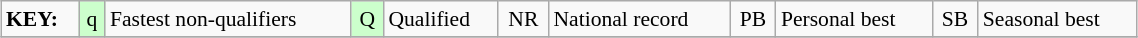<table class="wikitable" style="margin:0.5em auto; font-size:90%;position:relative;" width=60%>
<tr>
<td><strong>KEY:</strong></td>
<td bgcolor=ccffcc align=center>q</td>
<td>Fastest non-qualifiers</td>
<td bgcolor=ccffcc align=center>Q</td>
<td>Qualified</td>
<td align=center>NR</td>
<td>National record</td>
<td align=center>PB</td>
<td>Personal best</td>
<td align=center>SB</td>
<td>Seasonal best</td>
</tr>
<tr>
</tr>
</table>
